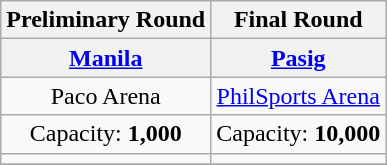<table class="wikitable" style="text-align:center">
<tr>
<th align=center>Preliminary Round</th>
<th align=center>Final Round</th>
</tr>
<tr>
<th><a href='#'>Manila</a></th>
<th><a href='#'>Pasig</a></th>
</tr>
<tr>
<td>Paco Arena</td>
<td><a href='#'>PhilSports Arena</a></td>
</tr>
<tr>
<td>Capacity: <strong>1,000</strong></td>
<td>Capacity: <strong>10,000</strong></td>
</tr>
<tr>
<td></td>
<td></td>
</tr>
<tr>
</tr>
</table>
